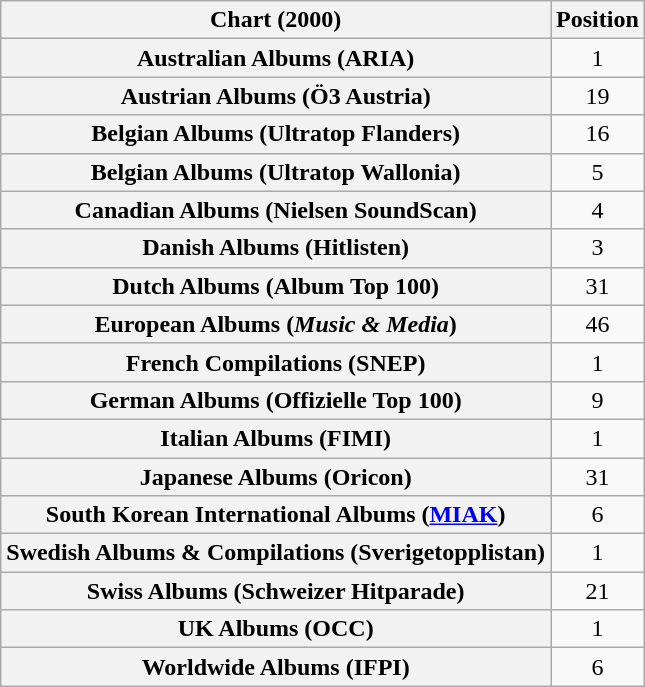<table class="wikitable sortable plainrowheaders" style="text-align:center;">
<tr>
<th scope="col">Chart (2000)</th>
<th scope="col">Position</th>
</tr>
<tr>
<th scope="row">Australian Albums (ARIA)</th>
<td>1</td>
</tr>
<tr>
<th scope="row">Austrian Albums (Ö3 Austria)</th>
<td>19</td>
</tr>
<tr>
<th scope="row">Belgian Albums (Ultratop Flanders)</th>
<td>16</td>
</tr>
<tr>
<th scope="row">Belgian Albums (Ultratop Wallonia)</th>
<td>5</td>
</tr>
<tr>
<th scope="row">Canadian Albums (Nielsen SoundScan)</th>
<td>4</td>
</tr>
<tr>
<th scope="row">Danish Albums (Hitlisten)</th>
<td>3</td>
</tr>
<tr>
<th scope="row">Dutch Albums (Album Top 100)</th>
<td>31</td>
</tr>
<tr>
<th scope="row">European Albums (<em>Music & Media</em>)</th>
<td>46</td>
</tr>
<tr>
<th scope="row">French Compilations (SNEP)</th>
<td>1</td>
</tr>
<tr>
<th scope="row">German Albums (Offizielle Top 100)</th>
<td>9</td>
</tr>
<tr>
<th scope="row">Italian Albums (FIMI)</th>
<td>1</td>
</tr>
<tr>
<th scope="row">Japanese Albums (Oricon)</th>
<td>31</td>
</tr>
<tr>
<th scope="row">South Korean International Albums (<a href='#'>MIAK</a>)</th>
<td>6</td>
</tr>
<tr>
<th scope="row">Swedish Albums & Compilations (Sverigetopplistan)</th>
<td>1</td>
</tr>
<tr>
<th scope="row">Swiss Albums (Schweizer Hitparade)</th>
<td>21</td>
</tr>
<tr>
<th scope="row">UK Albums (OCC)</th>
<td>1</td>
</tr>
<tr>
<th scope="row">Worldwide Albums (IFPI)</th>
<td>6</td>
</tr>
</table>
